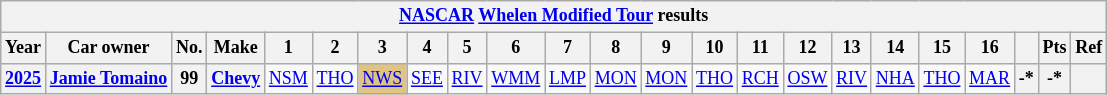<table class="wikitable" style="text-align:center; font-size:75%">
<tr>
<th colspan=38><a href='#'>NASCAR</a> <a href='#'>Whelen Modified Tour</a> results</th>
</tr>
<tr>
<th>Year</th>
<th>Car owner</th>
<th>No.</th>
<th>Make</th>
<th>1</th>
<th>2</th>
<th>3</th>
<th>4</th>
<th>5</th>
<th>6</th>
<th>7</th>
<th>8</th>
<th>9</th>
<th>10</th>
<th>11</th>
<th>12</th>
<th>13</th>
<th>14</th>
<th>15</th>
<th>16</th>
<th></th>
<th>Pts</th>
<th>Ref</th>
</tr>
<tr>
<th><a href='#'>2025</a></th>
<th><a href='#'>Jamie Tomaino</a></th>
<th>99</th>
<th><a href='#'>Chevy</a></th>
<td><a href='#'>NSM</a></td>
<td><a href='#'>THO</a></td>
<td style="background:#DFC484;"><a href='#'>NWS</a><br></td>
<td><a href='#'>SEE</a></td>
<td><a href='#'>RIV</a></td>
<td><a href='#'>WMM</a></td>
<td><a href='#'>LMP</a></td>
<td><a href='#'>MON</a></td>
<td><a href='#'>MON</a></td>
<td><a href='#'>THO</a></td>
<td><a href='#'>RCH</a></td>
<td><a href='#'>OSW</a></td>
<td><a href='#'>RIV</a></td>
<td><a href='#'>NHA</a></td>
<td><a href='#'>THO</a></td>
<td><a href='#'>MAR</a></td>
<th>-*</th>
<th>-*</th>
<th></th>
</tr>
</table>
